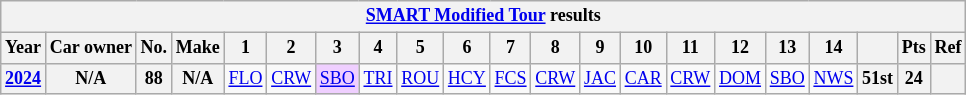<table class="wikitable" style="text-align:center; font-size:75%">
<tr>
<th colspan=38><a href='#'>SMART Modified Tour</a> results</th>
</tr>
<tr>
<th>Year</th>
<th>Car owner</th>
<th>No.</th>
<th>Make</th>
<th>1</th>
<th>2</th>
<th>3</th>
<th>4</th>
<th>5</th>
<th>6</th>
<th>7</th>
<th>8</th>
<th>9</th>
<th>10</th>
<th>11</th>
<th>12</th>
<th>13</th>
<th>14</th>
<th></th>
<th>Pts</th>
<th>Ref</th>
</tr>
<tr>
<th><a href='#'>2024</a></th>
<th>N/A</th>
<th>88</th>
<th>N/A</th>
<td><a href='#'>FLO</a></td>
<td><a href='#'>CRW</a></td>
<td style="background:#EFCFFF;"><a href='#'>SBO</a><br></td>
<td><a href='#'>TRI</a></td>
<td><a href='#'>ROU</a></td>
<td><a href='#'>HCY</a></td>
<td><a href='#'>FCS</a></td>
<td><a href='#'>CRW</a></td>
<td><a href='#'>JAC</a></td>
<td><a href='#'>CAR</a></td>
<td><a href='#'>CRW</a></td>
<td><a href='#'>DOM</a></td>
<td><a href='#'>SBO</a></td>
<td><a href='#'>NWS</a></td>
<th>51st</th>
<th>24</th>
<th></th>
</tr>
</table>
